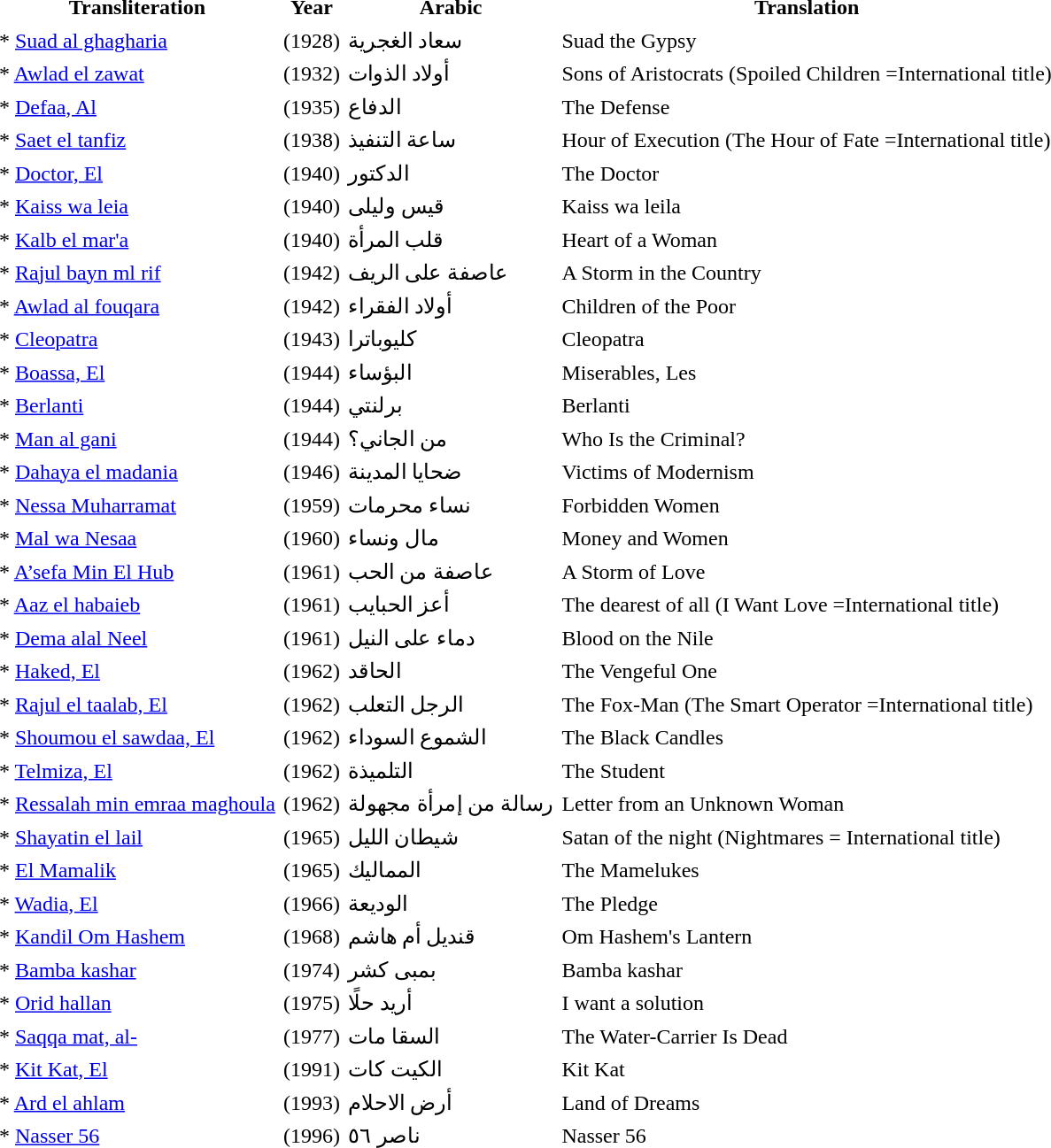<table cellpadding=2>
<tr>
<th>Transliteration</th>
<th>Year</th>
<th>Arabic</th>
<th>Translation</th>
</tr>
<tr>
<td>* <a href='#'>Suad al ghagharia</a></td>
<td>(1928)</td>
<td>سعاد الغجرية</td>
<td>Suad the Gypsy</td>
</tr>
<tr>
<td>* <a href='#'>Awlad el zawat</a></td>
<td>(1932)</td>
<td>أولاد الذوات</td>
<td>Sons of Aristocrats (Spoiled Children =International title)</td>
</tr>
<tr>
<td>* <a href='#'>Defaa, Al</a></td>
<td>(1935)</td>
<td>الدفاع</td>
<td>The Defense</td>
</tr>
<tr>
<td>* <a href='#'>Saet el tanfiz</a></td>
<td>(1938)</td>
<td>ساعة التنفيذ</td>
<td>Hour of Execution (The Hour of Fate =International title)</td>
</tr>
<tr>
<td>* <a href='#'>Doctor, El</a></td>
<td>(1940)</td>
<td>الدكتور</td>
<td>The Doctor</td>
</tr>
<tr>
<td>* <a href='#'>Kaiss wa leia</a></td>
<td>(1940)</td>
<td>قيس وليلى</td>
<td>Kaiss wa leila</td>
</tr>
<tr>
<td>* <a href='#'>Kalb el mar'a</a></td>
<td>(1940)</td>
<td>قلب المرأة</td>
<td>Heart of a Woman</td>
</tr>
<tr>
<td>* <a href='#'>Rajul bayn ml rif</a></td>
<td>(1942)</td>
<td>عاصفة على الريف</td>
<td>A Storm in the Country</td>
</tr>
<tr>
<td>* <a href='#'>Awlad al fouqara</a></td>
<td>(1942)</td>
<td>أولاد الفقراء</td>
<td>Children of the Poor</td>
</tr>
<tr>
<td>* <a href='#'>Cleopatra</a></td>
<td>(1943)</td>
<td>كليوباترا</td>
<td>Cleopatra</td>
</tr>
<tr>
<td>* <a href='#'>Boassa, El</a></td>
<td>(1944)</td>
<td>البؤساء</td>
<td>Miserables, Les</td>
</tr>
<tr>
<td>* <a href='#'>Berlanti</a></td>
<td>(1944)</td>
<td>برلنتي</td>
<td>Berlanti</td>
</tr>
<tr>
<td>* <a href='#'>Man al gani</a></td>
<td>(1944)</td>
<td>من الجاني؟</td>
<td>Who Is the Criminal?</td>
</tr>
<tr>
<td>* <a href='#'>Dahaya el madania</a></td>
<td>(1946)</td>
<td>ضحايا المدينة</td>
<td>Victims of Modernism</td>
</tr>
<tr>
<td>* <a href='#'>Nessa Muharramat</a></td>
<td>(1959)</td>
<td>نساء محرمات</td>
<td>Forbidden Women</td>
</tr>
<tr>
<td>* <a href='#'>Mal wa Nesaa</a></td>
<td>(1960)</td>
<td>مال ونساء</td>
<td>Money and Women</td>
</tr>
<tr>
<td>* <a href='#'>A’sefa Min El Hub</a></td>
<td>(1961)</td>
<td>عاصفة من الحب</td>
<td>A Storm of Love</td>
</tr>
<tr>
<td>* <a href='#'>Aaz el habaieb</a></td>
<td>(1961)</td>
<td>أعز الحبايب</td>
<td>The dearest of all (I Want Love =International title)</td>
</tr>
<tr>
<td>* <a href='#'>Dema alal Neel</a></td>
<td>(1961)</td>
<td>دماء على النيل</td>
<td>Blood on the Nile</td>
</tr>
<tr>
<td>* <a href='#'>Haked, El</a></td>
<td>(1962)</td>
<td>الحاقد</td>
<td>The Vengeful One</td>
</tr>
<tr>
<td>* <a href='#'>Rajul el taalab, El</a></td>
<td>(1962)</td>
<td>الرجل التعلب</td>
<td>The Fox-Man (The Smart Operator =International title)</td>
</tr>
<tr>
<td>* <a href='#'>Shoumou el sawdaa, El</a></td>
<td>(1962)</td>
<td>الشموع السوداء</td>
<td>The Black Candles</td>
</tr>
<tr>
<td>* <a href='#'>Telmiza, El</a></td>
<td>(1962)</td>
<td>التلميذة</td>
<td>The Student</td>
</tr>
<tr>
<td>* <a href='#'>Ressalah min emraa maghoula</a></td>
<td>(1962)</td>
<td>رسالة من إمرأة مجهولة</td>
<td>Letter from an Unknown Woman</td>
</tr>
<tr>
<td>* <a href='#'>Shayatin el lail</a></td>
<td>(1965)</td>
<td>شيطان الليل</td>
<td>Satan of the night (Nightmares = International title)</td>
</tr>
<tr>
<td>* <a href='#'>El Mamalik</a></td>
<td>(1965)</td>
<td>المماليك</td>
<td>The Mamelukes</td>
</tr>
<tr>
<td>* <a href='#'>Wadia, El</a></td>
<td>(1966)</td>
<td>الوديعة</td>
<td>The Pledge</td>
</tr>
<tr>
<td>* <a href='#'>Kandil Om Hashem</a></td>
<td>(1968)</td>
<td>قنديل أم هاشم</td>
<td>Om Hashem's Lantern</td>
</tr>
<tr>
<td>* <a href='#'>Bamba kashar</a></td>
<td>(1974)</td>
<td>بمبى كشر</td>
<td>Bamba kashar</td>
</tr>
<tr>
<td>* <a href='#'>Orid hallan</a></td>
<td>(1975)</td>
<td>أريد حلًا</td>
<td>I want a solution</td>
</tr>
<tr>
<td>* <a href='#'>Saqqa mat, al-</a></td>
<td>(1977)</td>
<td>السقا مات</td>
<td>The Water-Carrier Is Dead</td>
</tr>
<tr>
<td>* <a href='#'>Kit Kat, El</a></td>
<td>(1991)</td>
<td>الكيت كات</td>
<td>Kit Kat</td>
</tr>
<tr>
<td>* <a href='#'>Ard el ahlam</a></td>
<td>(1993)</td>
<td>أرض الاحلام</td>
<td>Land of Dreams</td>
</tr>
<tr>
<td>* <a href='#'>Nasser 56</a></td>
<td>(1996)</td>
<td>ناصر ٥٦</td>
<td>Nasser 56</td>
</tr>
</table>
